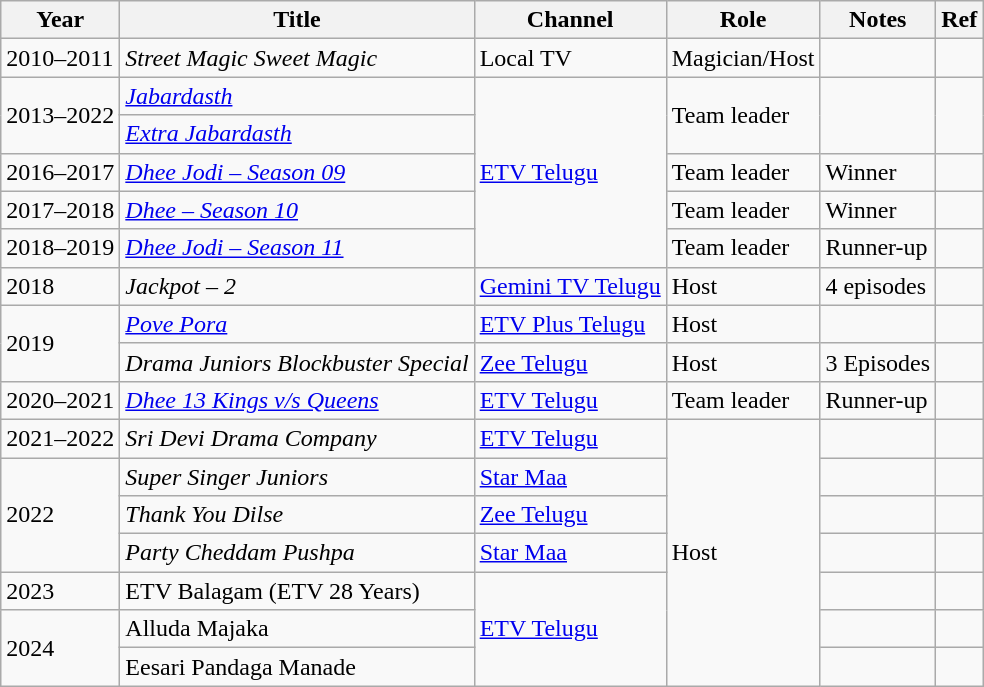<table class="wikitable sortable">
<tr>
<th>Year</th>
<th>Title</th>
<th>Channel</th>
<th>Role</th>
<th>Notes</th>
<th>Ref</th>
</tr>
<tr>
<td>2010–2011</td>
<td><em>Street Magic Sweet Magic</em></td>
<td>Local TV</td>
<td>Magician/Host</td>
<td></td>
<td></td>
</tr>
<tr>
<td rowspan="2">2013–2022</td>
<td><em><a href='#'>Jabardasth</a></em></td>
<td rowspan="5"><a href='#'>ETV Telugu</a></td>
<td rowspan="2">Team leader</td>
<td rowspan="2"></td>
<td rowspan="2"></td>
</tr>
<tr>
<td><em><a href='#'>Extra Jabardasth</a></em></td>
</tr>
<tr>
<td>2016–2017</td>
<td><em><a href='#'>Dhee Jodi – Season 09</a></em></td>
<td>Team leader</td>
<td>Winner</td>
<td></td>
</tr>
<tr>
<td>2017–2018</td>
<td><em><a href='#'>Dhee – Season 10</a></em></td>
<td>Team leader</td>
<td>Winner</td>
<td></td>
</tr>
<tr>
<td>2018–2019</td>
<td><em><a href='#'>Dhee Jodi – Season 11</a></em></td>
<td>Team leader</td>
<td>Runner-up</td>
<td></td>
</tr>
<tr>
<td>2018</td>
<td><em>Jackpot – 2</em></td>
<td><a href='#'>Gemini TV Telugu</a></td>
<td>Host</td>
<td>4 episodes</td>
<td></td>
</tr>
<tr>
<td rowspan="2">2019</td>
<td><em><a href='#'>Pove Pora</a></em></td>
<td><a href='#'>ETV Plus Telugu</a></td>
<td>Host</td>
<td></td>
<td></td>
</tr>
<tr>
<td><em>Drama Juniors Blockbuster Special</em></td>
<td><a href='#'>Zee Telugu</a></td>
<td>Host</td>
<td>3 Episodes</td>
<td></td>
</tr>
<tr>
<td>2020–2021</td>
<td><a href='#'><em>Dhee 13 Kings v/s Queens</em></a></td>
<td><a href='#'>ETV Telugu</a></td>
<td>Team leader</td>
<td>Runner-up</td>
<td></td>
</tr>
<tr>
<td>2021–2022</td>
<td Sridevi Drama Company><em>Sri Devi Drama Company</em></td>
<td><a href='#'>ETV Telugu</a></td>
<td rowspan="7">Host</td>
<td></td>
<td></td>
</tr>
<tr>
<td rowspan="3">2022</td>
<td Super Singer Juniors><em>Super Singer Juniors</em></td>
<td><a href='#'>Star Maa</a></td>
<td></td>
<td></td>
</tr>
<tr>
<td Thank You Dilse><em>Thank You Dilse</em></td>
<td><a href='#'>Zee Telugu</a></td>
<td></td>
<td></td>
</tr>
<tr>
<td Party Cheddam Pushpa><em>Party Cheddam Pushpa</em></td>
<td><a href='#'>Star Maa</a></td>
<td></td>
<td></td>
</tr>
<tr>
<td>2023</td>
<td>ETV Balagam (ETV 28 Years)</td>
<td rowspan="3"><a href='#'>ETV Telugu</a></td>
<td></td>
<td></td>
</tr>
<tr>
<td rowspan="2">2024</td>
<td>Alluda Majaka</td>
<td></td>
<td></td>
</tr>
<tr>
<td>Eesari Pandaga Manade</td>
<td></td>
<td></td>
</tr>
</table>
